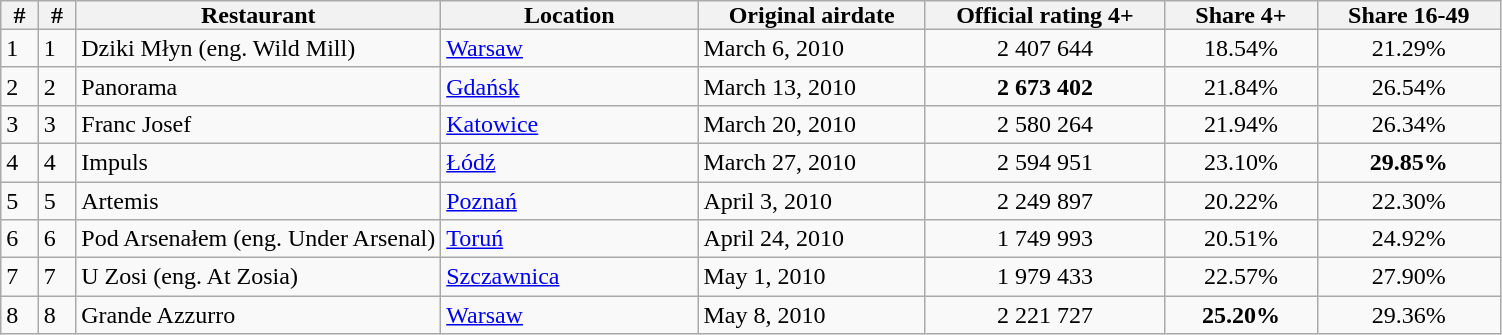<table class=wikitable>
<tr>
<th style="padding: 0px 8px">#</th>
<th style="padding: 0px 8px">#</th>
<th style="padding: 0px 35px">Restaurant</th>
<th style="padding: 0px 55px">Location</th>
<th style="padding: 0px 20px">Original airdate</th>
<th style="padding: 0px 20px">Official rating 4+</th>
<th style="padding: 0px 20px">Share 4+</th>
<th style="padding: 0px 20px">Share 16-49</th>
</tr>
<tr>
<td>1</td>
<td>1</td>
<td>Dziki Młyn (eng. Wild Mill)</td>
<td><a href='#'>Warsaw</a></td>
<td>March 6, 2010</td>
<td style="text-align: center;">2 407 644</td>
<td style="text-align: center;">18.54%</td>
<td style="text-align: center;">21.29%</td>
</tr>
<tr>
<td>2</td>
<td>2</td>
<td>Panorama</td>
<td><a href='#'>Gdańsk</a></td>
<td>March 13, 2010</td>
<td style="text-align: center;"><strong>2 673 402</strong></td>
<td style="text-align: center;">21.84%</td>
<td style="text-align: center;">26.54%</td>
</tr>
<tr>
<td>3</td>
<td>3</td>
<td>Franc Josef</td>
<td><a href='#'>Katowice</a></td>
<td>March 20, 2010</td>
<td style="text-align: center;">2 580 264</td>
<td style="text-align: center;">21.94%</td>
<td style="text-align: center;">26.34%</td>
</tr>
<tr>
<td>4</td>
<td>4</td>
<td>Impuls</td>
<td><a href='#'>Łódź</a></td>
<td>March 27, 2010</td>
<td style="text-align: center;">2 594 951</td>
<td style="text-align: center;">23.10%</td>
<td style="text-align: center;"><strong>29.85%</strong></td>
</tr>
<tr>
<td>5</td>
<td>5</td>
<td>Artemis </td>
<td><a href='#'>Poznań</a></td>
<td>April 3, 2010</td>
<td style="text-align: center;">2 249 897</td>
<td style="text-align: center;">20.22%</td>
<td style="text-align: center;">22.30%</td>
</tr>
<tr>
<td>6</td>
<td>6</td>
<td>Pod Arsenałem (eng. Under Arsenal)</td>
<td><a href='#'>Toruń</a></td>
<td>April 24, 2010</td>
<td style="text-align: center;">1 749 993</td>
<td style="text-align: center;">20.51%</td>
<td style="text-align: center;">24.92%</td>
</tr>
<tr>
<td>7</td>
<td>7</td>
<td>U Zosi (eng. At Zosia)</td>
<td><a href='#'>Szczawnica</a></td>
<td>May 1, 2010</td>
<td style="text-align: center;">1 979 433</td>
<td style="text-align: center;">22.57%</td>
<td style="text-align: center;">27.90%</td>
</tr>
<tr>
<td>8</td>
<td>8</td>
<td>Grande Azzurro </td>
<td><a href='#'>Warsaw</a></td>
<td>May 8, 2010</td>
<td style="text-align: center;">2 221 727</td>
<td style="text-align: center;"><strong>25.20%</strong></td>
<td style="text-align: center;">29.36%</td>
</tr>
</table>
